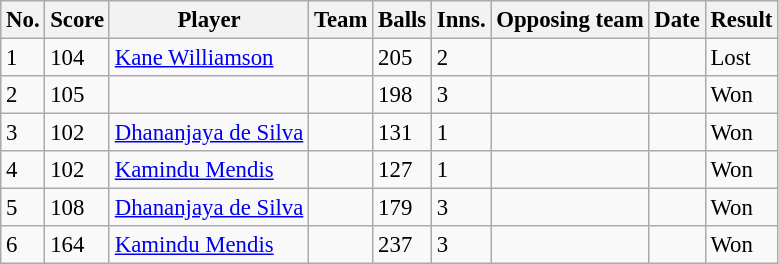<table class="wikitable sortable" style="font-size:95%">
<tr>
<th>No.</th>
<th>Score</th>
<th>Player</th>
<th>Team</th>
<th>Balls</th>
<th>Inns.</th>
<th>Opposing team</th>
<th>Date</th>
<th>Result</th>
</tr>
<tr>
<td>1</td>
<td>104</td>
<td><a href='#'>Kane Williamson</a></td>
<td></td>
<td>205</td>
<td>2</td>
<td></td>
<td></td>
<td>Lost</td>
</tr>
<tr>
<td>2</td>
<td>105</td>
<td></td>
<td></td>
<td>198</td>
<td>3</td>
<td></td>
<td></td>
<td>Won</td>
</tr>
<tr>
<td>3</td>
<td>102</td>
<td><a href='#'>Dhananjaya de Silva</a></td>
<td></td>
<td>131</td>
<td>1</td>
<td></td>
<td></td>
<td>Won</td>
</tr>
<tr>
<td>4</td>
<td>102</td>
<td><a href='#'>Kamindu Mendis</a></td>
<td></td>
<td>127</td>
<td>1</td>
<td></td>
<td></td>
<td>Won</td>
</tr>
<tr>
<td>5</td>
<td>108</td>
<td><a href='#'>Dhananjaya de Silva</a></td>
<td></td>
<td>179</td>
<td>3</td>
<td></td>
<td></td>
<td>Won</td>
</tr>
<tr>
<td>6</td>
<td>164</td>
<td><a href='#'>Kamindu Mendis</a></td>
<td></td>
<td>237</td>
<td>3</td>
<td></td>
<td></td>
<td>Won</td>
</tr>
</table>
